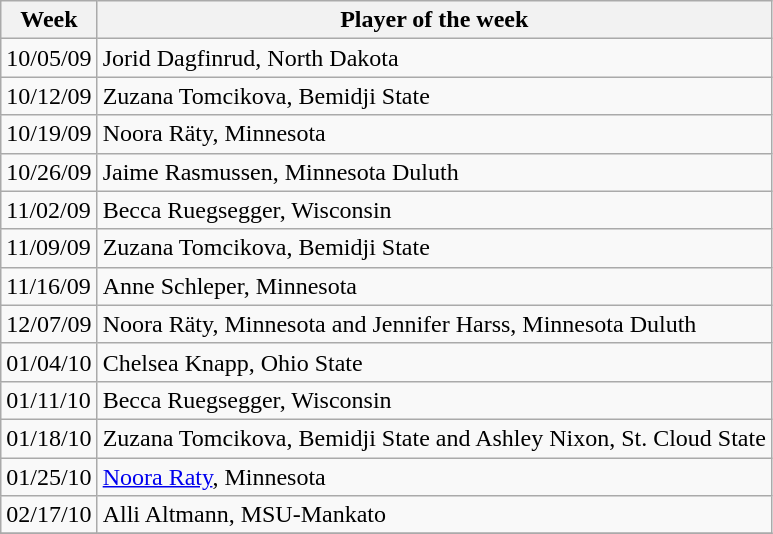<table class="wikitable" border="1">
<tr>
<th>Week</th>
<th>Player of the week</th>
</tr>
<tr>
<td>10/05/09</td>
<td>Jorid Dagfinrud, North Dakota</td>
</tr>
<tr>
<td>10/12/09</td>
<td>Zuzana Tomcikova, Bemidji State</td>
</tr>
<tr>
<td>10/19/09</td>
<td>Noora Räty, Minnesota</td>
</tr>
<tr>
<td>10/26/09</td>
<td>Jaime Rasmussen, Minnesota Duluth</td>
</tr>
<tr>
<td>11/02/09</td>
<td>Becca Ruegsegger, Wisconsin</td>
</tr>
<tr>
<td>11/09/09</td>
<td>Zuzana Tomcikova, Bemidji State</td>
</tr>
<tr>
<td>11/16/09</td>
<td>Anne Schleper, Minnesota</td>
</tr>
<tr>
<td>12/07/09</td>
<td>Noora Räty, Minnesota and Jennifer Harss, Minnesota Duluth</td>
</tr>
<tr>
<td>01/04/10</td>
<td>Chelsea Knapp, Ohio State</td>
</tr>
<tr>
<td>01/11/10</td>
<td>Becca Ruegsegger, Wisconsin</td>
</tr>
<tr>
<td>01/18/10</td>
<td>Zuzana Tomcikova, Bemidji State and Ashley Nixon, St. Cloud State</td>
</tr>
<tr>
<td>01/25/10</td>
<td><a href='#'>Noora Raty</a>, Minnesota</td>
</tr>
<tr>
<td>02/17/10</td>
<td>Alli Altmann, MSU-Mankato</td>
</tr>
<tr>
</tr>
</table>
